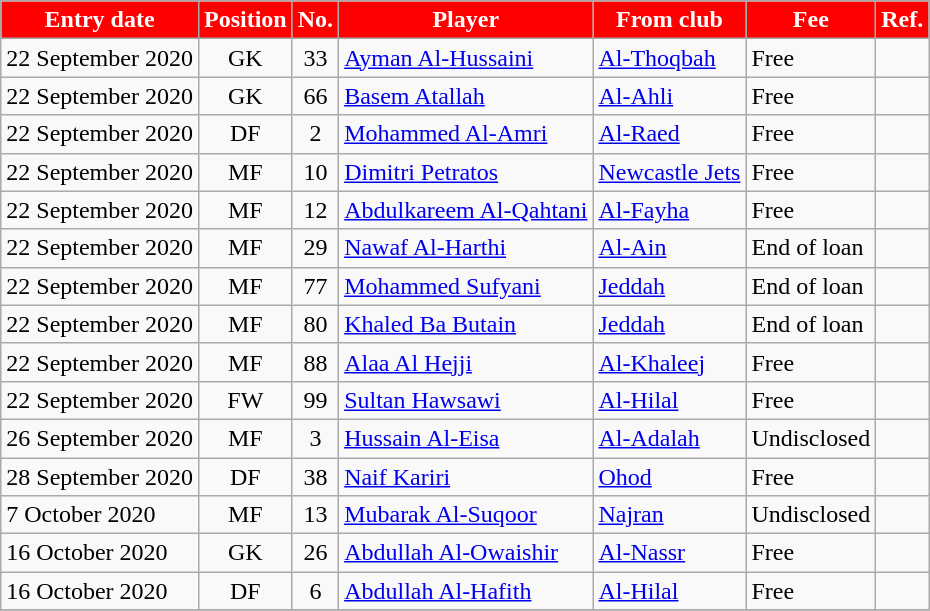<table class="wikitable sortable">
<tr>
<th style="background:red; color:white;">Entry date</th>
<th style="background:red; color:white;">Position</th>
<th style="background:red; color:white;">No.</th>
<th style="background:red; color:white;">Player</th>
<th style="background:red; color:white;">From club</th>
<th style="background:red; color:white;">Fee</th>
<th style="background:red; color:white;">Ref.</th>
</tr>
<tr>
<td>22 September 2020</td>
<td style="text-align:center;">GK</td>
<td style="text-align:center;">33</td>
<td style="text-align:left;"> <a href='#'>Ayman Al-Hussaini</a></td>
<td style="text-align:left;"> <a href='#'>Al-Thoqbah</a></td>
<td>Free</td>
<td></td>
</tr>
<tr>
<td>22 September 2020</td>
<td style="text-align:center;">GK</td>
<td style="text-align:center;">66</td>
<td style="text-align:left;"> <a href='#'>Basem Atallah</a></td>
<td style="text-align:left;"> <a href='#'>Al-Ahli</a></td>
<td>Free</td>
<td></td>
</tr>
<tr>
<td>22 September 2020</td>
<td style="text-align:center;">DF</td>
<td style="text-align:center;">2</td>
<td style="text-align:left;"> <a href='#'>Mohammed Al-Amri</a></td>
<td style="text-align:left;"> <a href='#'>Al-Raed</a></td>
<td>Free</td>
<td></td>
</tr>
<tr>
<td>22 September 2020</td>
<td style="text-align:center;">MF</td>
<td style="text-align:center;">10</td>
<td style="text-align:left;"> <a href='#'>Dimitri Petratos</a></td>
<td style="text-align:left;"> <a href='#'>Newcastle Jets</a></td>
<td>Free</td>
<td></td>
</tr>
<tr>
<td>22 September 2020</td>
<td style="text-align:center;">MF</td>
<td style="text-align:center;">12</td>
<td style="text-align:left;"> <a href='#'>Abdulkareem Al-Qahtani</a></td>
<td style="text-align:left;"> <a href='#'>Al-Fayha</a></td>
<td>Free</td>
<td></td>
</tr>
<tr>
<td>22 September 2020</td>
<td style="text-align:center;">MF</td>
<td style="text-align:center;">29</td>
<td style="text-align:left;"> <a href='#'>Nawaf Al-Harthi</a></td>
<td style="text-align:left;"> <a href='#'>Al-Ain</a></td>
<td>End of loan</td>
<td></td>
</tr>
<tr>
<td>22 September 2020</td>
<td style="text-align:center;">MF</td>
<td style="text-align:center;">77</td>
<td style="text-align:left;"> <a href='#'>Mohammed Sufyani</a></td>
<td style="text-align:left;"> <a href='#'>Jeddah</a></td>
<td>End of loan</td>
<td></td>
</tr>
<tr>
<td>22 September 2020</td>
<td style="text-align:center;">MF</td>
<td style="text-align:center;">80</td>
<td style="text-align:left;"> <a href='#'>Khaled Ba Butain</a></td>
<td style="text-align:left;"> <a href='#'>Jeddah</a></td>
<td>End of loan</td>
<td></td>
</tr>
<tr>
<td>22 September 2020</td>
<td style="text-align:center;">MF</td>
<td style="text-align:center;">88</td>
<td style="text-align:left;"> <a href='#'>Alaa Al Hejji</a></td>
<td style="text-align:left;"> <a href='#'>Al-Khaleej</a></td>
<td>Free</td>
<td></td>
</tr>
<tr>
<td>22 September 2020</td>
<td style="text-align:center;">FW</td>
<td style="text-align:center;">99</td>
<td style="text-align:left;"> <a href='#'>Sultan Hawsawi</a></td>
<td style="text-align:left;"> <a href='#'>Al-Hilal</a></td>
<td>Free</td>
<td></td>
</tr>
<tr>
<td>26 September 2020</td>
<td style="text-align:center;">MF</td>
<td style="text-align:center;">3</td>
<td style="text-align:left;"> <a href='#'>Hussain Al-Eisa</a></td>
<td style="text-align:left;"> <a href='#'>Al-Adalah</a></td>
<td>Undisclosed</td>
<td></td>
</tr>
<tr>
<td>28 September 2020</td>
<td style="text-align:center;">DF</td>
<td style="text-align:center;">38</td>
<td style="text-align:left;"> <a href='#'>Naif Kariri</a></td>
<td style="text-align:left;"> <a href='#'>Ohod</a></td>
<td>Free</td>
<td></td>
</tr>
<tr>
<td>7 October 2020</td>
<td style="text-align:center;">MF</td>
<td style="text-align:center;">13</td>
<td style="text-align:left;"> <a href='#'>Mubarak Al-Suqoor</a></td>
<td style="text-align:left;"> <a href='#'>Najran</a></td>
<td>Undisclosed</td>
<td></td>
</tr>
<tr>
<td>16 October 2020</td>
<td style="text-align:center;">GK</td>
<td style="text-align:center;">26</td>
<td style="text-align:left;"> <a href='#'>Abdullah Al-Owaishir</a></td>
<td style="text-align:left;"> <a href='#'>Al-Nassr</a></td>
<td>Free</td>
<td></td>
</tr>
<tr>
<td>16 October 2020</td>
<td style="text-align:center;">DF</td>
<td style="text-align:center;">6</td>
<td style="text-align:left;"> <a href='#'>Abdullah Al-Hafith</a></td>
<td style="text-align:left;"> <a href='#'>Al-Hilal</a></td>
<td>Free</td>
<td></td>
</tr>
<tr>
</tr>
</table>
